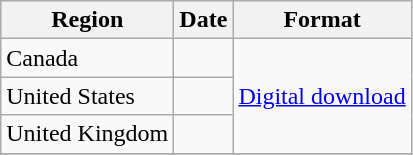<table class="wikitable">
<tr>
<th>Region</th>
<th>Date</th>
<th>Format</th>
</tr>
<tr>
<td>Canada</td>
<td></td>
<td rowspan="3"><a href='#'>Digital download</a></td>
</tr>
<tr>
<td>United States</td>
<td></td>
</tr>
<tr>
<td>United Kingdom</td>
<td></td>
</tr>
<tr>
</tr>
</table>
